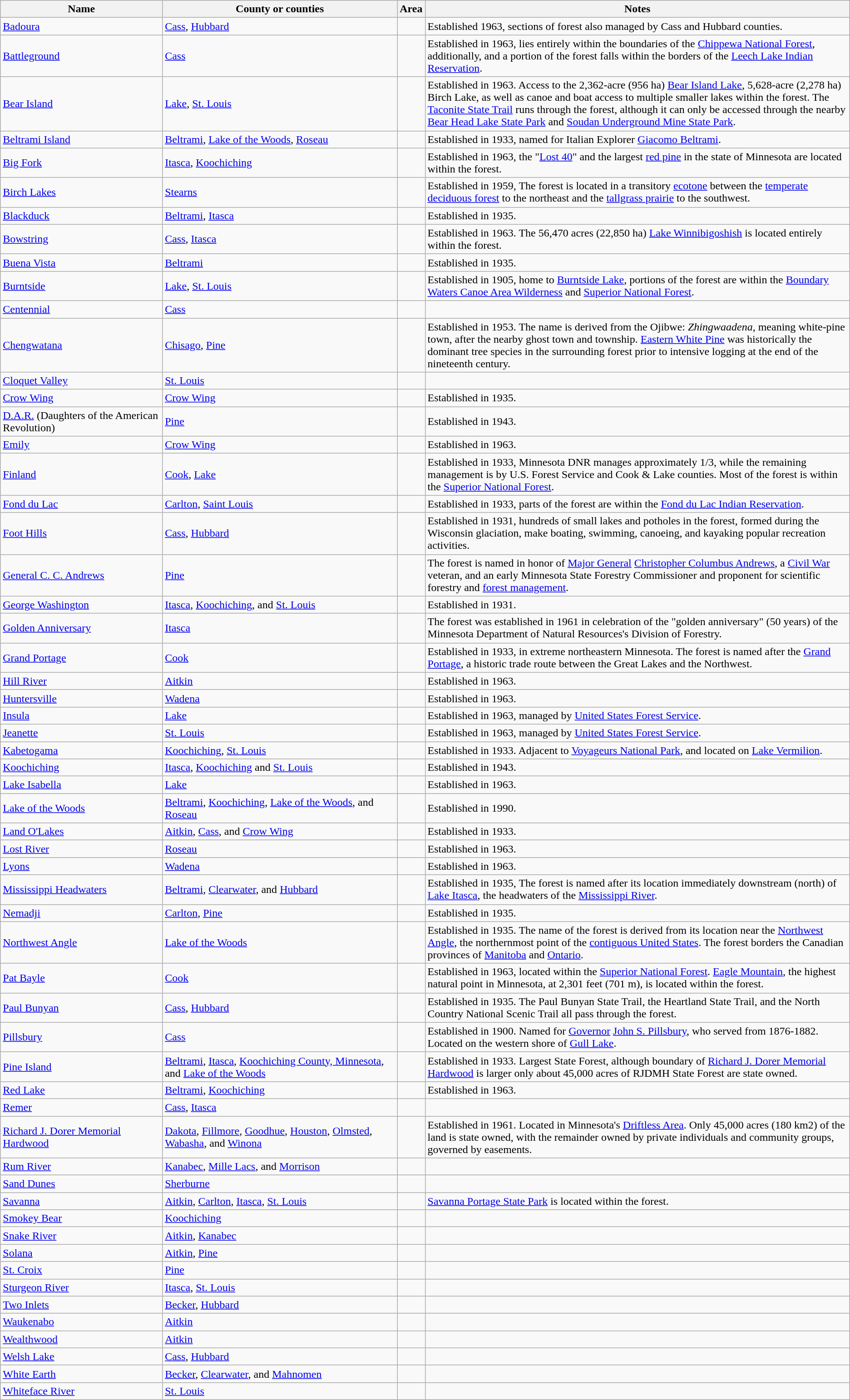<table class="sortable wikitable">
<tr>
<th scope="col" style="width:*;">Name</th>
<th scope="col" style="width:*;">County or counties</th>
<th scope="col" style="width:*;">Area</th>
<th scope="col" style="width:50%;" class="unsortable">Notes</th>
</tr>
<tr>
<td><a href='#'>Badoura</a></td>
<td><a href='#'>Cass</a>, <a href='#'>Hubbard</a></td>
<td></td>
<td>Established 1963, sections of forest also managed by Cass and Hubbard counties.</td>
</tr>
<tr>
<td><a href='#'>Battleground</a></td>
<td><a href='#'>Cass</a></td>
<td></td>
<td>Established in 1963, lies entirely within the boundaries of the <a href='#'>Chippewa National Forest</a>, additionally, and a portion of the forest falls within the borders of the <a href='#'>Leech Lake Indian Reservation</a>.</td>
</tr>
<tr>
<td><a href='#'>Bear Island</a></td>
<td><a href='#'>Lake</a>, <a href='#'>St. Louis</a></td>
<td></td>
<td>Established in 1963.  Access to the 2,362-acre (956 ha) <a href='#'>Bear Island Lake</a>, 5,628-acre (2,278 ha) Birch Lake, as well as canoe and boat access to multiple smaller lakes within the forest. The <a href='#'>Taconite State Trail</a> runs through the forest, although it can only be accessed through the nearby <a href='#'>Bear Head Lake State Park</a> and <a href='#'>Soudan Underground Mine State Park</a>.</td>
</tr>
<tr>
<td><a href='#'>Beltrami Island</a></td>
<td><a href='#'>Beltrami</a>, <a href='#'>Lake of the Woods</a>, <a href='#'>Roseau</a></td>
<td></td>
<td>Established in 1933, named for Italian Explorer <a href='#'>Giacomo Beltrami</a>.</td>
</tr>
<tr>
<td><a href='#'>Big Fork</a></td>
<td><a href='#'>Itasca</a>, <a href='#'>Koochiching</a></td>
<td></td>
<td>Established in 1963, the "<a href='#'>Lost 40</a>" and the largest <a href='#'>red pine</a> in the state of Minnesota are located within the forest.</td>
</tr>
<tr>
<td><a href='#'>Birch Lakes</a></td>
<td><a href='#'>Stearns</a></td>
<td></td>
<td>Established in 1959, The forest is located in a transitory <a href='#'>ecotone</a> between the <a href='#'>temperate deciduous forest</a> to the northeast and the <a href='#'>tallgrass prairie</a> to the southwest.</td>
</tr>
<tr>
<td><a href='#'>Blackduck</a></td>
<td><a href='#'>Beltrami</a>, <a href='#'>Itasca</a></td>
<td></td>
<td>Established in 1935.</td>
</tr>
<tr>
<td><a href='#'>Bowstring</a></td>
<td><a href='#'>Cass</a>, <a href='#'>Itasca</a></td>
<td></td>
<td>Established in 1963. The 56,470 acres (22,850 ha) <a href='#'>Lake Winnibigoshish</a> is located entirely within the forest.</td>
</tr>
<tr>
<td><a href='#'>Buena Vista</a></td>
<td><a href='#'>Beltrami</a></td>
<td></td>
<td>Established in 1935.</td>
</tr>
<tr>
<td><a href='#'>Burntside</a></td>
<td><a href='#'>Lake</a>, <a href='#'>St. Louis</a></td>
<td></td>
<td>Established in 1905, home to <a href='#'>Burntside Lake</a>, portions of the forest are within the <a href='#'>Boundary Waters Canoe Area Wilderness</a> and <a href='#'>Superior National Forest</a>.</td>
</tr>
<tr>
<td><a href='#'>Centennial</a></td>
<td><a href='#'>Cass</a></td>
<td></td>
<td></td>
</tr>
<tr>
<td><a href='#'>Chengwatana</a></td>
<td><a href='#'>Chisago</a>, <a href='#'>Pine</a></td>
<td></td>
<td>Established in 1953. The name is derived from the Ojibwe: <em>Zhingwaadena</em>, meaning white-pine town, after the nearby ghost town and township. <a href='#'>Eastern White Pine</a> was historically the dominant tree species in the surrounding forest prior to intensive logging at the end of the nineteenth century.</td>
</tr>
<tr>
<td><a href='#'>Cloquet Valley</a></td>
<td><a href='#'>St. Louis</a></td>
<td></td>
<td></td>
</tr>
<tr>
<td><a href='#'>Crow Wing</a></td>
<td><a href='#'>Crow Wing</a></td>
<td></td>
<td>Established in 1935.</td>
</tr>
<tr>
<td><a href='#'>D.A.R.</a> (Daughters of the American Revolution)</td>
<td><a href='#'>Pine</a></td>
<td></td>
<td>Established in 1943.</td>
</tr>
<tr>
<td><a href='#'>Emily</a></td>
<td><a href='#'>Crow Wing</a></td>
<td></td>
<td>Established in 1963.</td>
</tr>
<tr>
<td><a href='#'>Finland</a></td>
<td><a href='#'>Cook</a>, <a href='#'>Lake</a></td>
<td></td>
<td>Established in 1933, Minnesota DNR manages approximately 1/3, while the remaining management is by U.S. Forest Service and Cook & Lake counties. Most of the forest is within the <a href='#'>Superior National Forest</a>.</td>
</tr>
<tr>
<td><a href='#'>Fond du Lac</a></td>
<td><a href='#'>Carlton</a>, <a href='#'>Saint Louis</a></td>
<td></td>
<td>Established in 1933, parts of the forest are within the <a href='#'>Fond du Lac Indian Reservation</a>.</td>
</tr>
<tr>
<td><a href='#'>Foot Hills</a></td>
<td><a href='#'>Cass</a>, <a href='#'>Hubbard</a></td>
<td></td>
<td>Established in 1931, hundreds of small lakes and potholes in the forest, formed during the Wisconsin glaciation, make boating, swimming, canoeing, and kayaking popular recreation activities.</td>
</tr>
<tr>
<td><a href='#'>General C. C. Andrews</a></td>
<td><a href='#'>Pine</a></td>
<td></td>
<td>The forest is named in honor of <a href='#'>Major General</a> <a href='#'>Christopher Columbus Andrews</a>, a <a href='#'>Civil War</a> veteran, and an early Minnesota State Forestry Commissioner and proponent for scientific forestry and <a href='#'>forest management</a>.</td>
</tr>
<tr>
<td><a href='#'>George Washington</a></td>
<td><a href='#'>Itasca</a>, <a href='#'>Koochiching</a>, and <a href='#'>St. Louis</a></td>
<td></td>
<td>Established in 1931.</td>
</tr>
<tr>
<td><a href='#'>Golden Anniversary</a></td>
<td><a href='#'>Itasca</a></td>
<td></td>
<td>The forest was established in 1961 in celebration of the "golden anniversary" (50 years) of the Minnesota Department of Natural Resources's Division of Forestry.</td>
</tr>
<tr>
<td><a href='#'>Grand Portage</a></td>
<td><a href='#'>Cook</a></td>
<td></td>
<td>Established in 1933, in extreme northeastern Minnesota. The forest is named after the <a href='#'>Grand Portage</a>, a historic trade route between the Great Lakes and the Northwest.</td>
</tr>
<tr>
<td><a href='#'>Hill River</a></td>
<td><a href='#'>Aitkin</a></td>
<td></td>
<td>Established in 1963.</td>
</tr>
<tr>
<td><a href='#'>Huntersville</a></td>
<td><a href='#'>Wadena</a></td>
<td></td>
<td>Established in 1963.</td>
</tr>
<tr>
<td><a href='#'>Insula</a></td>
<td><a href='#'>Lake</a></td>
<td></td>
<td>Established in 1963, managed by <a href='#'>United States Forest Service</a>.</td>
</tr>
<tr>
<td><a href='#'>Jeanette</a></td>
<td><a href='#'>St. Louis</a></td>
<td></td>
<td>Established in 1963, managed by <a href='#'>United States Forest Service</a>.</td>
</tr>
<tr>
<td><a href='#'>Kabetogama</a></td>
<td><a href='#'>Koochiching</a>, <a href='#'>St. Louis</a></td>
<td></td>
<td>Established in 1933. Adjacent to <a href='#'>Voyageurs National Park</a>, and located on <a href='#'>Lake Vermilion</a>.</td>
</tr>
<tr>
<td><a href='#'>Koochiching</a></td>
<td><a href='#'>Itasca</a>, <a href='#'>Koochiching</a> and <a href='#'>St. Louis</a></td>
<td></td>
<td>Established in 1943.</td>
</tr>
<tr>
<td><a href='#'>Lake Isabella</a></td>
<td><a href='#'>Lake</a></td>
<td></td>
<td>Established in 1963.</td>
</tr>
<tr>
<td><a href='#'>Lake of the Woods</a></td>
<td><a href='#'>Beltrami</a>, <a href='#'>Koochiching</a>, <a href='#'>Lake of the Woods</a>, and <a href='#'>Roseau</a></td>
<td></td>
<td>Established in 1990.</td>
</tr>
<tr>
<td><a href='#'>Land O'Lakes</a></td>
<td><a href='#'>Aitkin</a>, <a href='#'>Cass</a>, and <a href='#'>Crow Wing</a></td>
<td></td>
<td>Established in 1933.</td>
</tr>
<tr>
<td><a href='#'>Lost River</a></td>
<td><a href='#'>Roseau</a></td>
<td></td>
<td>Established in 1963.</td>
</tr>
<tr>
<td><a href='#'>Lyons</a></td>
<td><a href='#'>Wadena</a></td>
<td></td>
<td>Established in 1963.</td>
</tr>
<tr>
<td><a href='#'>Mississippi Headwaters</a></td>
<td><a href='#'>Beltrami</a>, <a href='#'>Clearwater</a>, and <a href='#'>Hubbard</a></td>
<td></td>
<td>Established in 1935, The forest is named after its location immediately downstream (north) of <a href='#'>Lake Itasca</a>, the headwaters of the <a href='#'>Mississippi River</a>.</td>
</tr>
<tr>
<td><a href='#'>Nemadji</a></td>
<td><a href='#'>Carlton</a>, <a href='#'>Pine</a></td>
<td></td>
<td>Established in 1935.</td>
</tr>
<tr>
<td><a href='#'>Northwest Angle</a></td>
<td><a href='#'>Lake of the Woods</a></td>
<td></td>
<td>Established in 1935. The name of the forest is derived from its location near the <a href='#'>Northwest Angle</a>, the northernmost point of the <a href='#'>contiguous United States</a>. The forest borders the Canadian provinces of <a href='#'>Manitoba</a> and <a href='#'>Ontario</a>.</td>
</tr>
<tr>
<td><a href='#'>Pat Bayle</a></td>
<td><a href='#'>Cook</a></td>
<td></td>
<td>Established in 1963, located within the <a href='#'>Superior National Forest</a>. <a href='#'>Eagle Mountain</a>, the highest natural point in Minnesota, at 2,301 feet (701 m), is located within the forest.</td>
</tr>
<tr>
<td><a href='#'>Paul Bunyan</a></td>
<td><a href='#'>Cass</a>, <a href='#'>Hubbard</a></td>
<td></td>
<td>Established in 1935. The Paul Bunyan State Trail, the Heartland State Trail, and the North Country National Scenic Trail all pass through the forest.</td>
</tr>
<tr>
<td><a href='#'>Pillsbury</a></td>
<td><a href='#'>Cass</a></td>
<td></td>
<td>Established in 1900. Named for <a href='#'>Governor</a> <a href='#'>John S. Pillsbury</a>, who served from 1876-1882. Located on the western shore of <a href='#'>Gull Lake</a>.</td>
</tr>
<tr>
<td><a href='#'>Pine Island</a></td>
<td><a href='#'>Beltrami</a>, <a href='#'>Itasca</a>, <a href='#'>Koochiching County, Minnesota</a>, and <a href='#'>Lake of the Woods</a></td>
<td></td>
<td>Established in 1933. Largest State Forest, although boundary of <a href='#'>Richard J. Dorer Memorial Hardwood</a> is larger only about 45,000 acres of RJDMH State Forest are state owned.</td>
</tr>
<tr>
<td><a href='#'>Red Lake</a></td>
<td><a href='#'>Beltrami</a>, <a href='#'>Koochiching</a></td>
<td></td>
<td>Established in 1963.</td>
</tr>
<tr>
<td><a href='#'>Remer</a></td>
<td><a href='#'>Cass</a>, <a href='#'>Itasca</a></td>
<td></td>
<td></td>
</tr>
<tr>
<td><a href='#'>Richard J. Dorer Memorial Hardwood</a></td>
<td><a href='#'>Dakota</a>, <a href='#'>Fillmore</a>, <a href='#'>Goodhue</a>, <a href='#'>Houston</a>, <a href='#'>Olmsted</a>, <a href='#'>Wabasha</a>, and <a href='#'>Winona</a></td>
<td></td>
<td>Established in 1961. Located in Minnesota's <a href='#'>Driftless Area</a>. Only 45,000 acres (180 km2) of the land is state owned, with the remainder owned by private individuals and community groups, governed by easements.</td>
</tr>
<tr>
<td><a href='#'>Rum River</a></td>
<td><a href='#'>Kanabec</a>, <a href='#'>Mille Lacs</a>, and <a href='#'>Morrison</a></td>
<td></td>
<td></td>
</tr>
<tr>
<td><a href='#'>Sand Dunes</a></td>
<td><a href='#'>Sherburne</a></td>
<td></td>
<td></td>
</tr>
<tr>
<td><a href='#'>Savanna</a></td>
<td><a href='#'>Aitkin</a>, <a href='#'>Carlton</a>, <a href='#'>Itasca</a>, <a href='#'>St. Louis</a></td>
<td></td>
<td><a href='#'>Savanna Portage State Park</a> is located within the forest.</td>
</tr>
<tr>
<td><a href='#'>Smokey Bear</a></td>
<td><a href='#'>Koochiching</a></td>
<td></td>
<td></td>
</tr>
<tr>
<td><a href='#'>Snake River</a></td>
<td><a href='#'>Aitkin</a>, <a href='#'>Kanabec</a></td>
<td></td>
<td></td>
</tr>
<tr>
<td><a href='#'>Solana</a></td>
<td><a href='#'>Aitkin</a>, <a href='#'>Pine</a></td>
<td></td>
<td></td>
</tr>
<tr>
<td><a href='#'>St. Croix</a></td>
<td><a href='#'>Pine</a></td>
<td></td>
<td></td>
</tr>
<tr>
<td><a href='#'>Sturgeon River</a></td>
<td><a href='#'>Itasca</a>, <a href='#'>St. Louis</a></td>
<td></td>
<td></td>
</tr>
<tr>
<td><a href='#'>Two Inlets</a></td>
<td><a href='#'>Becker</a>, <a href='#'>Hubbard</a></td>
<td></td>
<td></td>
</tr>
<tr>
<td><a href='#'>Waukenabo</a></td>
<td><a href='#'>Aitkin</a></td>
<td></td>
<td></td>
</tr>
<tr>
<td><a href='#'>Wealthwood</a></td>
<td><a href='#'>Aitkin</a></td>
<td></td>
<td></td>
</tr>
<tr>
<td><a href='#'>Welsh Lake</a></td>
<td><a href='#'>Cass</a>, <a href='#'>Hubbard</a></td>
<td></td>
<td></td>
</tr>
<tr>
<td><a href='#'>White Earth</a></td>
<td><a href='#'>Becker</a>, <a href='#'>Clearwater</a>, and <a href='#'>Mahnomen</a></td>
<td></td>
<td></td>
</tr>
<tr>
<td><a href='#'>Whiteface River</a></td>
<td><a href='#'>St. Louis</a></td>
<td></td>
<td></td>
</tr>
</table>
